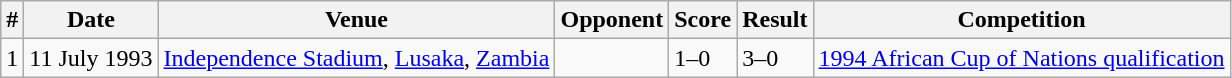<table class="wikitable">
<tr>
<th>#</th>
<th>Date</th>
<th>Venue</th>
<th>Opponent</th>
<th>Score</th>
<th>Result</th>
<th>Competition</th>
</tr>
<tr>
<td>1</td>
<td>11 July 1993</td>
<td><a href='#'>Independence Stadium</a>, <a href='#'>Lusaka</a>, <a href='#'>Zambia</a></td>
<td></td>
<td>1–0</td>
<td>3–0</td>
<td><a href='#'>1994 African Cup of Nations qualification</a></td>
</tr>
</table>
